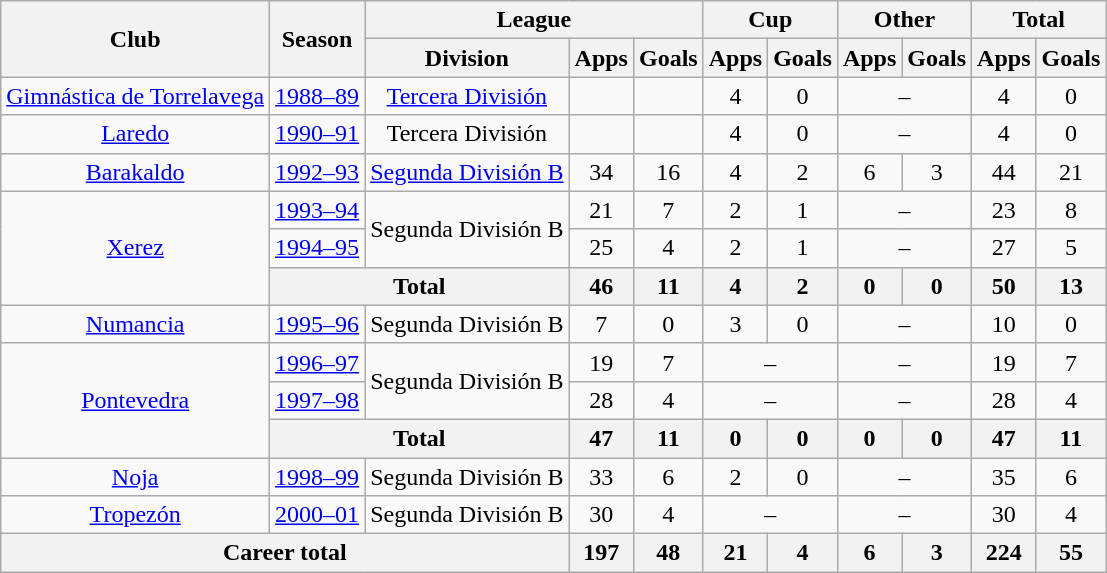<table class="wikitable" style="text-align:center">
<tr>
<th rowspan="2">Club</th>
<th rowspan="2">Season</th>
<th colspan="3">League</th>
<th colspan="2">Cup</th>
<th colspan="2">Other</th>
<th colspan="2">Total</th>
</tr>
<tr>
<th>Division</th>
<th>Apps</th>
<th>Goals</th>
<th>Apps</th>
<th>Goals</th>
<th>Apps</th>
<th>Goals</th>
<th>Apps</th>
<th>Goals</th>
</tr>
<tr>
<td><a href='#'>Gimnástica de Torrelavega</a></td>
<td><a href='#'>1988–89</a></td>
<td><a href='#'>Tercera División</a></td>
<td></td>
<td></td>
<td>4</td>
<td>0</td>
<td colspan="2">–</td>
<td>4</td>
<td>0</td>
</tr>
<tr>
<td><a href='#'>Laredo</a></td>
<td><a href='#'>1990–91</a></td>
<td>Tercera División</td>
<td></td>
<td></td>
<td>4</td>
<td>0</td>
<td colspan="2">–</td>
<td>4</td>
<td>0</td>
</tr>
<tr>
<td><a href='#'>Barakaldo</a></td>
<td><a href='#'>1992–93</a></td>
<td><a href='#'>Segunda División B</a></td>
<td>34</td>
<td>16</td>
<td>4</td>
<td>2</td>
<td>6</td>
<td>3</td>
<td>44</td>
<td>21</td>
</tr>
<tr>
<td rowspan="3"><a href='#'>Xerez</a></td>
<td><a href='#'>1993–94</a></td>
<td rowspan="2">Segunda División B</td>
<td>21</td>
<td>7</td>
<td>2</td>
<td>1</td>
<td colspan="2">–</td>
<td>23</td>
<td>8</td>
</tr>
<tr>
<td><a href='#'>1994–95</a></td>
<td>25</td>
<td>4</td>
<td>2</td>
<td>1</td>
<td colspan="2">–</td>
<td>27</td>
<td>5</td>
</tr>
<tr>
<th colspan="2">Total</th>
<th>46</th>
<th>11</th>
<th>4</th>
<th>2</th>
<th>0</th>
<th>0</th>
<th>50</th>
<th>13</th>
</tr>
<tr>
<td><a href='#'>Numancia</a></td>
<td><a href='#'>1995–96</a></td>
<td>Segunda División B</td>
<td>7</td>
<td>0</td>
<td>3</td>
<td>0</td>
<td colspan="2">–</td>
<td>10</td>
<td>0</td>
</tr>
<tr>
<td rowspan="3"><a href='#'>Pontevedra</a></td>
<td><a href='#'>1996–97</a></td>
<td rowspan="2">Segunda División B</td>
<td>19</td>
<td>7</td>
<td colspan="2">–</td>
<td colspan="2">–</td>
<td>19</td>
<td>7</td>
</tr>
<tr>
<td><a href='#'>1997–98</a></td>
<td>28</td>
<td>4</td>
<td colspan="2">–</td>
<td colspan="2">–</td>
<td>28</td>
<td>4</td>
</tr>
<tr>
<th colspan="2">Total</th>
<th>47</th>
<th>11</th>
<th>0</th>
<th>0</th>
<th>0</th>
<th>0</th>
<th>47</th>
<th>11</th>
</tr>
<tr>
<td><a href='#'>Noja</a></td>
<td><a href='#'>1998–99</a></td>
<td>Segunda División B</td>
<td>33</td>
<td>6</td>
<td>2</td>
<td>0</td>
<td colspan="2">–</td>
<td>35</td>
<td>6</td>
</tr>
<tr>
<td><a href='#'>Tropezón</a></td>
<td><a href='#'>2000–01</a></td>
<td>Segunda División B</td>
<td>30</td>
<td>4</td>
<td colspan="2">–</td>
<td colspan="2">–</td>
<td>30</td>
<td>4</td>
</tr>
<tr>
<th colspan="3">Career total</th>
<th>197</th>
<th>48</th>
<th>21</th>
<th>4</th>
<th>6</th>
<th>3</th>
<th>224</th>
<th>55</th>
</tr>
</table>
